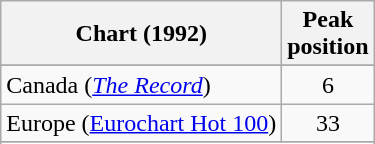<table class="wikitable sortable">
<tr>
<th>Chart (1992)</th>
<th>Peak<br>position</th>
</tr>
<tr>
</tr>
<tr>
</tr>
<tr>
<td>Canada (<em><a href='#'>The Record</a></em>)</td>
<td align="center">6</td>
</tr>
<tr>
<td>Europe (<a href='#'>Eurochart Hot 100</a>)</td>
<td align="center">33</td>
</tr>
<tr>
</tr>
<tr>
</tr>
<tr>
</tr>
<tr>
</tr>
<tr>
</tr>
<tr>
</tr>
<tr>
</tr>
<tr>
</tr>
</table>
